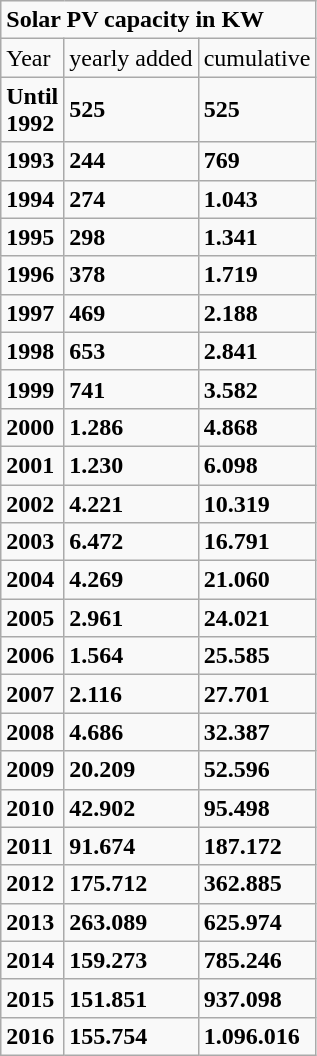<table class="wikitable mw-collapsible mw-collapsed">
<tr>
<td colspan="3"><strong>Solar PV capacity in KW</strong></td>
</tr>
<tr>
<td>Year</td>
<td>yearly added</td>
<td>cumulative</td>
</tr>
<tr>
<td><strong>Until</strong><br><strong>1992</strong></td>
<td><strong>525</strong></td>
<td><strong>525</strong></td>
</tr>
<tr>
<td><strong>1993</strong></td>
<td><strong>244</strong></td>
<td><strong>769</strong></td>
</tr>
<tr>
<td><strong>1994</strong></td>
<td><strong>274</strong></td>
<td><strong>1.043</strong></td>
</tr>
<tr>
<td><strong>1995</strong></td>
<td><strong>298</strong></td>
<td><strong>1.341</strong></td>
</tr>
<tr>
<td><strong>1996</strong></td>
<td><strong>378</strong></td>
<td><strong>1.719</strong></td>
</tr>
<tr>
<td><strong>1997</strong></td>
<td><strong>469</strong></td>
<td><strong>2.188</strong></td>
</tr>
<tr>
<td><strong>1998</strong></td>
<td><strong>653</strong></td>
<td><strong>2.841</strong></td>
</tr>
<tr>
<td><strong>1999</strong></td>
<td><strong>741</strong></td>
<td><strong>3.582</strong></td>
</tr>
<tr>
<td><strong>2000</strong></td>
<td><strong>1.286</strong></td>
<td><strong>4.868</strong></td>
</tr>
<tr>
<td><strong>2001</strong></td>
<td><strong>1.230</strong></td>
<td><strong>6.098</strong></td>
</tr>
<tr>
<td><strong>2002</strong></td>
<td><strong>4.221</strong></td>
<td><strong>10.319</strong></td>
</tr>
<tr>
<td><strong>2003</strong></td>
<td><strong>6.472</strong></td>
<td><strong>16.791</strong></td>
</tr>
<tr>
<td><strong>2004</strong></td>
<td><strong>4.269</strong></td>
<td><strong>21.060</strong></td>
</tr>
<tr>
<td><strong>2005</strong></td>
<td><strong>2.961</strong></td>
<td><strong>24.021</strong></td>
</tr>
<tr>
<td><strong>2006</strong></td>
<td><strong>1.564</strong></td>
<td><strong>25.585</strong></td>
</tr>
<tr>
<td><strong>2007</strong></td>
<td><strong>2.116</strong></td>
<td><strong>27.701</strong></td>
</tr>
<tr>
<td><strong>2008</strong></td>
<td><strong>4.686</strong></td>
<td><strong>32.387</strong></td>
</tr>
<tr>
<td><strong>2009</strong></td>
<td><strong>20.209</strong></td>
<td><strong>52.596</strong></td>
</tr>
<tr>
<td><strong>2010</strong></td>
<td><strong>42.902</strong></td>
<td><strong>95.498</strong></td>
</tr>
<tr>
<td><strong>2011</strong></td>
<td><strong>91.674</strong></td>
<td><strong>187.172</strong></td>
</tr>
<tr>
<td><strong>2012</strong></td>
<td><strong>175.712</strong></td>
<td><strong>362.885</strong></td>
</tr>
<tr>
<td><strong>2013</strong></td>
<td><strong>263.089</strong></td>
<td><strong>625.974</strong></td>
</tr>
<tr>
<td><strong>2014</strong></td>
<td><strong>159.273</strong></td>
<td><strong>785.246</strong></td>
</tr>
<tr>
<td><strong>2015</strong></td>
<td><strong>151.851</strong></td>
<td><strong>937.098</strong></td>
</tr>
<tr>
<td><strong>2016</strong></td>
<td><strong>155.754</strong></td>
<td><strong>1.096.016</strong></td>
</tr>
</table>
